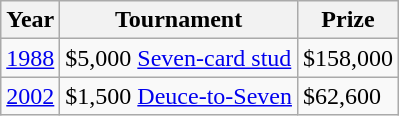<table class="wikitable">
<tr>
<th>Year</th>
<th>Tournament</th>
<th>Prize</th>
</tr>
<tr>
<td><a href='#'>1988</a></td>
<td>$5,000 <a href='#'>Seven-card stud</a></td>
<td>$158,000</td>
</tr>
<tr>
<td><a href='#'>2002</a></td>
<td>$1,500 <a href='#'>Deuce-to-Seven</a></td>
<td>$62,600</td>
</tr>
</table>
